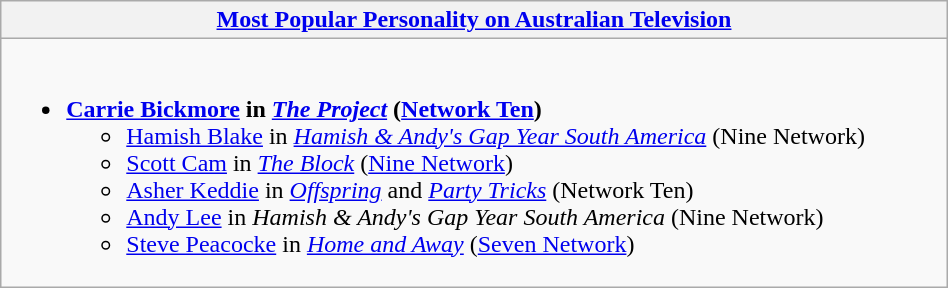<table class=wikitable width="50%">
<tr>
<th width="25%"><a href='#'>Most Popular Personality on Australian Television</a></th>
</tr>
<tr>
<td valign="top"><br><ul><li><strong><a href='#'>Carrie Bickmore</a> in <em><a href='#'>The Project</a></em> (<a href='#'>Network Ten</a>)</strong><ul><li><a href='#'>Hamish Blake</a> in <em><a href='#'>Hamish & Andy's Gap Year South America</a></em> (Nine Network)</li><li><a href='#'>Scott Cam</a> in <em><a href='#'>The Block</a></em> (<a href='#'>Nine Network</a>)</li><li><a href='#'>Asher Keddie</a> in <em><a href='#'>Offspring</a></em> and <em><a href='#'>Party Tricks</a></em> (Network Ten)</li><li><a href='#'>Andy Lee</a> in <em>Hamish & Andy's Gap Year South America</em> (Nine Network)</li><li><a href='#'>Steve Peacocke</a> in <em><a href='#'>Home and Away</a></em> (<a href='#'>Seven Network</a>)</li></ul></li></ul></td>
</tr>
</table>
